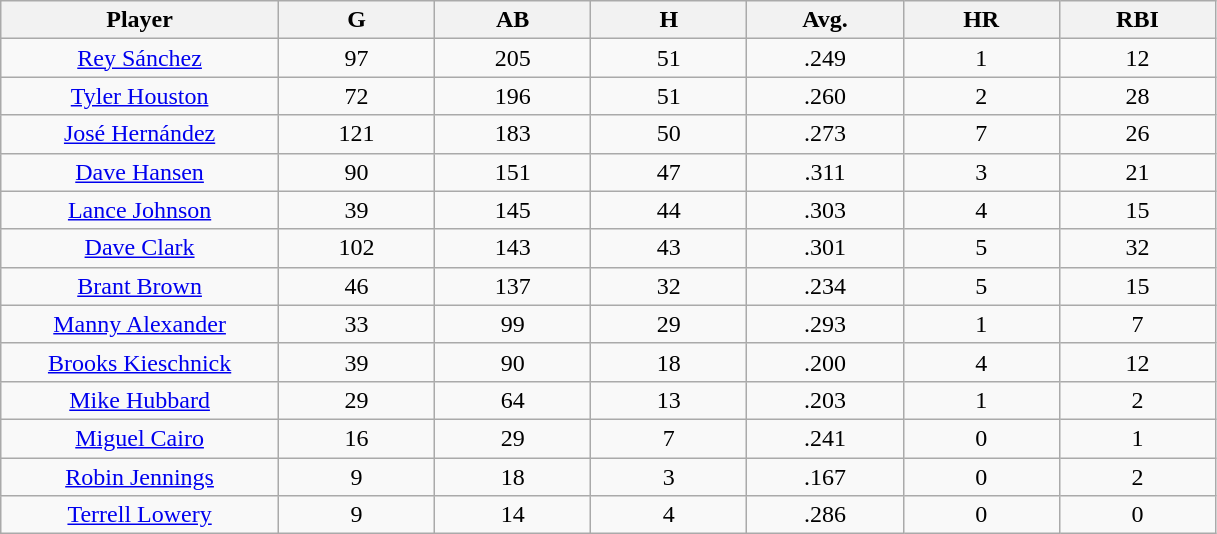<table class="wikitable sortable">
<tr>
<th bgcolor="#DDDDFF" width="16%">Player</th>
<th bgcolor="#DDDDFF" width="9%">G</th>
<th bgcolor="#DDDDFF" width="9%">AB</th>
<th bgcolor="#DDDDFF" width="9%">H</th>
<th bgcolor="#DDDDFF" width="9%">Avg.</th>
<th bgcolor="#DDDDFF" width="9%">HR</th>
<th bgcolor="#DDDDFF" width="9%">RBI</th>
</tr>
<tr align="center">
<td><a href='#'>Rey Sánchez</a></td>
<td>97</td>
<td>205</td>
<td>51</td>
<td>.249</td>
<td>1</td>
<td>12</td>
</tr>
<tr align=center>
<td><a href='#'>Tyler Houston</a></td>
<td>72</td>
<td>196</td>
<td>51</td>
<td>.260</td>
<td>2</td>
<td>28</td>
</tr>
<tr align=center>
<td><a href='#'>José Hernández</a></td>
<td>121</td>
<td>183</td>
<td>50</td>
<td>.273</td>
<td>7</td>
<td>26</td>
</tr>
<tr align=center>
<td><a href='#'>Dave Hansen</a></td>
<td>90</td>
<td>151</td>
<td>47</td>
<td>.311</td>
<td>3</td>
<td>21</td>
</tr>
<tr align=center>
<td><a href='#'>Lance Johnson</a></td>
<td>39</td>
<td>145</td>
<td>44</td>
<td>.303</td>
<td>4</td>
<td>15</td>
</tr>
<tr align=center>
<td><a href='#'>Dave Clark</a></td>
<td>102</td>
<td>143</td>
<td>43</td>
<td>.301</td>
<td>5</td>
<td>32</td>
</tr>
<tr align=center>
<td><a href='#'>Brant Brown</a></td>
<td>46</td>
<td>137</td>
<td>32</td>
<td>.234</td>
<td>5</td>
<td>15</td>
</tr>
<tr align=center>
<td><a href='#'>Manny Alexander</a></td>
<td>33</td>
<td>99</td>
<td>29</td>
<td>.293</td>
<td>1</td>
<td>7</td>
</tr>
<tr align=center>
<td><a href='#'>Brooks Kieschnick</a></td>
<td>39</td>
<td>90</td>
<td>18</td>
<td>.200</td>
<td>4</td>
<td>12</td>
</tr>
<tr align=center>
<td><a href='#'>Mike Hubbard</a></td>
<td>29</td>
<td>64</td>
<td>13</td>
<td>.203</td>
<td>1</td>
<td>2</td>
</tr>
<tr align=center>
<td><a href='#'>Miguel Cairo</a></td>
<td>16</td>
<td>29</td>
<td>7</td>
<td>.241</td>
<td>0</td>
<td>1</td>
</tr>
<tr align=center>
<td><a href='#'>Robin Jennings</a></td>
<td>9</td>
<td>18</td>
<td>3</td>
<td>.167</td>
<td>0</td>
<td>2</td>
</tr>
<tr align=center>
<td><a href='#'>Terrell Lowery</a></td>
<td>9</td>
<td>14</td>
<td>4</td>
<td>.286</td>
<td>0</td>
<td>0</td>
</tr>
</table>
